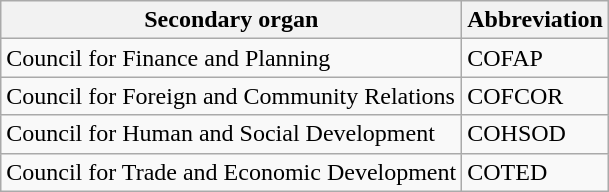<table class="wikitable">
<tr>
<th>Secondary organ</th>
<th>Abbreviation</th>
</tr>
<tr>
<td>Council for Finance and Planning</td>
<td>COFAP</td>
</tr>
<tr>
<td>Council for Foreign and Community Relations</td>
<td>COFCOR</td>
</tr>
<tr>
<td>Council for Human and Social Development</td>
<td>COHSOD</td>
</tr>
<tr>
<td>Council for Trade and Economic Development</td>
<td>COTED</td>
</tr>
</table>
